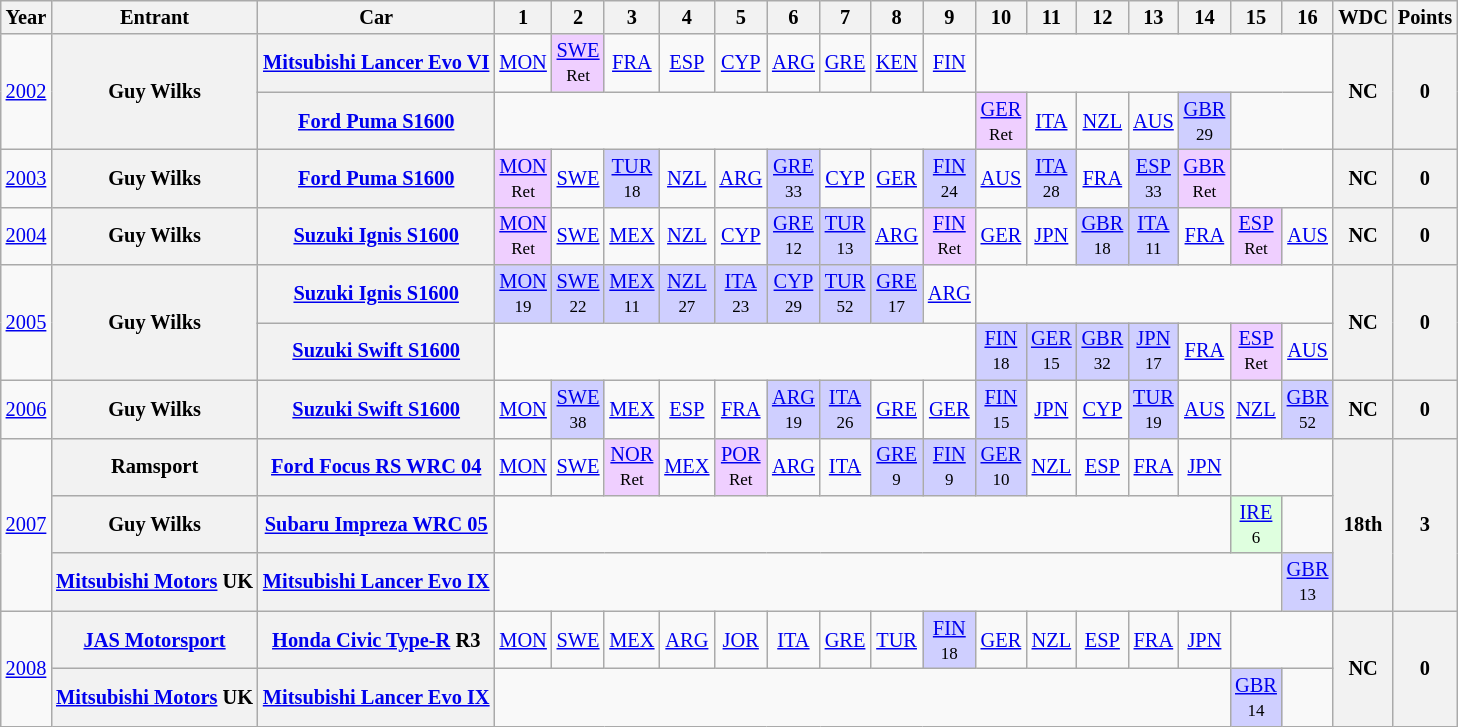<table class="wikitable" style="text-align:center; font-size:85%">
<tr>
<th>Year</th>
<th>Entrant</th>
<th>Car</th>
<th>1</th>
<th>2</th>
<th>3</th>
<th>4</th>
<th>5</th>
<th>6</th>
<th>7</th>
<th>8</th>
<th>9</th>
<th>10</th>
<th>11</th>
<th>12</th>
<th>13</th>
<th>14</th>
<th>15</th>
<th>16</th>
<th>WDC</th>
<th>Points</th>
</tr>
<tr>
<td rowspan=2><a href='#'>2002</a></td>
<th rowspan=2 nowrap>Guy Wilks</th>
<th nowrap><a href='#'>Mitsubishi Lancer Evo VI</a></th>
<td><a href='#'>MON</a></td>
<td style="background:#EFCFFF;"><a href='#'>SWE</a><br><small>Ret</small></td>
<td><a href='#'>FRA</a></td>
<td><a href='#'>ESP</a></td>
<td><a href='#'>CYP</a></td>
<td><a href='#'>ARG</a></td>
<td><a href='#'>GRE</a></td>
<td><a href='#'>KEN</a></td>
<td><a href='#'>FIN</a></td>
<td colspan=7></td>
<th rowspan=2>NC</th>
<th rowspan=2>0</th>
</tr>
<tr>
<th nowrap><a href='#'>Ford Puma S1600</a></th>
<td colspan=9></td>
<td style="background:#EFCFFF;"><a href='#'>GER</a><br><small>Ret</small></td>
<td><a href='#'>ITA</a></td>
<td><a href='#'>NZL</a></td>
<td><a href='#'>AUS</a></td>
<td style="background:#CFCFFF;"><a href='#'>GBR</a><br><small>29</small></td>
<td colspan=2></td>
</tr>
<tr>
<td><a href='#'>2003</a></td>
<th nowrap>Guy Wilks</th>
<th nowrap><a href='#'>Ford Puma S1600</a></th>
<td style="background:#EFCFFF;"><a href='#'>MON</a><br><small>Ret</small></td>
<td><a href='#'>SWE</a></td>
<td style="background:#CFCFFF;"><a href='#'>TUR</a><br><small>18</small></td>
<td><a href='#'>NZL</a></td>
<td><a href='#'>ARG</a></td>
<td style="background:#CFCFFF;"><a href='#'>GRE</a><br><small>33</small></td>
<td><a href='#'>CYP</a></td>
<td><a href='#'>GER</a></td>
<td style="background:#CFCFFF;"><a href='#'>FIN</a><br><small>24</small></td>
<td><a href='#'>AUS</a></td>
<td style="background:#CFCFFF;"><a href='#'>ITA</a><br><small>28</small></td>
<td><a href='#'>FRA</a></td>
<td style="background:#CFCFFF;"><a href='#'>ESP</a><br><small>33</small></td>
<td style="background:#EFCFFF;"><a href='#'>GBR</a><br><small>Ret</small></td>
<td colspan=2></td>
<th>NC</th>
<th>0</th>
</tr>
<tr>
<td><a href='#'>2004</a></td>
<th nowrap>Guy Wilks</th>
<th nowrap><a href='#'>Suzuki Ignis S1600</a></th>
<td style="background:#EFCFFF;"><a href='#'>MON</a><br><small>Ret</small></td>
<td><a href='#'>SWE</a></td>
<td><a href='#'>MEX</a></td>
<td><a href='#'>NZL</a></td>
<td><a href='#'>CYP</a></td>
<td style="background:#CFCFFF;"><a href='#'>GRE</a><br><small>12</small></td>
<td style="background:#CFCFFF;"><a href='#'>TUR</a><br><small>13</small></td>
<td><a href='#'>ARG</a></td>
<td style="background:#EFCFFF;"><a href='#'>FIN</a><br><small>Ret</small></td>
<td><a href='#'>GER</a></td>
<td><a href='#'>JPN</a></td>
<td style="background:#CFCFFF;"><a href='#'>GBR</a><br><small>18</small></td>
<td style="background:#CFCFFF;"><a href='#'>ITA</a><br><small>11</small></td>
<td><a href='#'>FRA</a></td>
<td style="background:#EFCFFF;"><a href='#'>ESP</a><br><small>Ret</small></td>
<td><a href='#'>AUS</a></td>
<th>NC</th>
<th>0</th>
</tr>
<tr>
<td rowspan=2><a href='#'>2005</a></td>
<th rowspan=2 nowrap>Guy Wilks</th>
<th nowrap><a href='#'>Suzuki Ignis S1600</a></th>
<td style="background:#CFCFFF;"><a href='#'>MON</a><br><small>19</small></td>
<td style="background:#CFCFFF;"><a href='#'>SWE</a><br><small>22</small></td>
<td style="background:#CFCFFF;"><a href='#'>MEX</a><br><small>11</small></td>
<td style="background:#CFCFFF;"><a href='#'>NZL</a><br><small>27</small></td>
<td style="background:#CFCFFF;"><a href='#'>ITA</a><br><small>23</small></td>
<td style="background:#CFCFFF;"><a href='#'>CYP</a><br><small>29</small></td>
<td style="background:#CFCFFF;"><a href='#'>TUR</a><br><small>52</small></td>
<td style="background:#CFCFFF;"><a href='#'>GRE</a><br><small>17</small></td>
<td><a href='#'>ARG</a></td>
<td colspan=7></td>
<th rowspan=2>NC</th>
<th rowspan=2>0</th>
</tr>
<tr>
<th nowrap><a href='#'>Suzuki Swift S1600</a></th>
<td colspan=9></td>
<td style="background:#CFCFFF;"><a href='#'>FIN</a><br><small>18</small></td>
<td style="background:#CFCFFF;"><a href='#'>GER</a><br><small>15</small></td>
<td style="background:#CFCFFF;"><a href='#'>GBR</a><br><small>32</small></td>
<td style="background:#CFCFFF;"><a href='#'>JPN</a><br><small>17</small></td>
<td><a href='#'>FRA</a></td>
<td style="background:#EFCFFF;"><a href='#'>ESP</a><br><small>Ret</small></td>
<td><a href='#'>AUS</a></td>
</tr>
<tr>
<td><a href='#'>2006</a></td>
<th nowrap>Guy Wilks</th>
<th nowrap><a href='#'>Suzuki Swift S1600</a></th>
<td><a href='#'>MON</a></td>
<td style="background:#CFCFFF;"><a href='#'>SWE</a><br><small>38</small></td>
<td><a href='#'>MEX</a></td>
<td><a href='#'>ESP</a></td>
<td><a href='#'>FRA</a></td>
<td style="background:#CFCFFF;"><a href='#'>ARG</a><br><small>19</small></td>
<td style="background:#CFCFFF;"><a href='#'>ITA</a><br><small>26</small></td>
<td><a href='#'>GRE</a></td>
<td><a href='#'>GER</a></td>
<td style="background:#CFCFFF;"><a href='#'>FIN</a><br><small>15</small></td>
<td><a href='#'>JPN</a></td>
<td><a href='#'>CYP</a></td>
<td style="background:#CFCFFF;"><a href='#'>TUR</a><br><small>19</small></td>
<td><a href='#'>AUS</a></td>
<td><a href='#'>NZL</a></td>
<td style="background:#CFCFFF;"><a href='#'>GBR</a><br><small>52</small></td>
<th>NC</th>
<th>0</th>
</tr>
<tr>
<td rowspan=3><a href='#'>2007</a></td>
<th nowrap>Ramsport</th>
<th nowrap><a href='#'>Ford Focus RS WRC 04</a></th>
<td><a href='#'>MON</a></td>
<td><a href='#'>SWE</a></td>
<td style="background:#EFCFFF;"><a href='#'>NOR</a><br><small>Ret</small></td>
<td><a href='#'>MEX</a></td>
<td style="background:#EFCFFF;"><a href='#'>POR</a><br><small>Ret</small></td>
<td><a href='#'>ARG</a></td>
<td><a href='#'>ITA</a></td>
<td style="background:#CFCFFF;"><a href='#'>GRE</a><br><small>9</small></td>
<td style="background:#CFCFFF;"><a href='#'>FIN</a><br><small>9</small></td>
<td style="background:#CFCFFF;"><a href='#'>GER</a><br><small>10</small></td>
<td><a href='#'>NZL</a></td>
<td><a href='#'>ESP</a></td>
<td><a href='#'>FRA</a></td>
<td><a href='#'>JPN</a></td>
<td colspan=2></td>
<th rowspan=3>18th</th>
<th rowspan=3>3</th>
</tr>
<tr>
<th nowrap>Guy Wilks</th>
<th nowrap><a href='#'>Subaru Impreza WRC 05</a></th>
<td colspan=14></td>
<td style="background:#DFFFDF;"><a href='#'>IRE</a><br><small>6</small></td>
<td></td>
</tr>
<tr>
<th nowrap><a href='#'>Mitsubishi Motors</a> UK</th>
<th nowrap><a href='#'>Mitsubishi Lancer Evo IX</a></th>
<td colspan=15></td>
<td style="background:#CFCFFF;"><a href='#'>GBR</a><br><small>13</small></td>
</tr>
<tr>
<td rowspan=2><a href='#'>2008</a></td>
<th nowrap><a href='#'>JAS Motorsport</a></th>
<th nowrap><a href='#'>Honda Civic Type-R</a> R3</th>
<td><a href='#'>MON</a></td>
<td><a href='#'>SWE</a></td>
<td><a href='#'>MEX</a></td>
<td><a href='#'>ARG</a></td>
<td><a href='#'>JOR</a></td>
<td><a href='#'>ITA</a></td>
<td><a href='#'>GRE</a></td>
<td><a href='#'>TUR</a></td>
<td style="background:#CFCFFF;"><a href='#'>FIN</a><br><small>18</small></td>
<td><a href='#'>GER</a></td>
<td><a href='#'>NZL</a></td>
<td><a href='#'>ESP</a></td>
<td><a href='#'>FRA</a></td>
<td><a href='#'>JPN</a></td>
<td colspan=2></td>
<th rowspan=2>NC</th>
<th rowspan=2>0</th>
</tr>
<tr>
<th nowrap><a href='#'>Mitsubishi Motors</a> UK</th>
<th nowrap><a href='#'>Mitsubishi Lancer Evo IX</a></th>
<td colspan=14></td>
<td style="background:#CFCFFF;"><a href='#'>GBR</a><br><small>14</small></td>
<td></td>
</tr>
</table>
